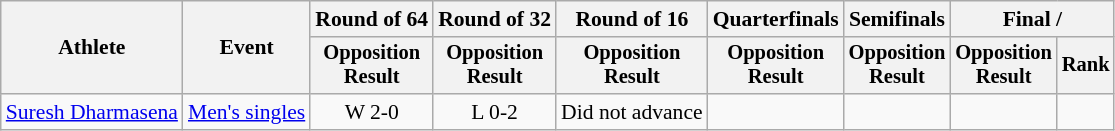<table class=wikitable style=font-size:90%;text-align:center>
<tr>
<th rowspan=2>Athlete</th>
<th rowspan=2>Event</th>
<th>Round of 64</th>
<th>Round of 32</th>
<th>Round of 16</th>
<th>Quarterfinals</th>
<th>Semifinals</th>
<th colspan=2>Final / </th>
</tr>
<tr style=font-size:95%>
<th>Opposition<br>Result</th>
<th>Opposition<br>Result</th>
<th>Opposition<br>Result</th>
<th>Opposition<br>Result</th>
<th>Opposition<br>Result</th>
<th>Opposition<br>Result</th>
<th>Rank</th>
</tr>
<tr>
<td align=left><a href='#'>Suresh Dharmasena</a></td>
<td align=left><a href='#'>Men's singles</a></td>
<td>W 2-0</td>
<td>L 0-2</td>
<td>Did not advance</td>
<td></td>
<td></td>
<td></td>
</tr>
</table>
